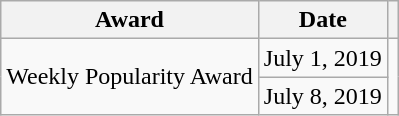<table class="wikitable" style="text-align:center">
<tr>
<th>Award</th>
<th>Date</th>
<th></th>
</tr>
<tr>
<td rowspan="2">Weekly Popularity Award</td>
<td>July 1, 2019</td>
<td rowspan="2"></td>
</tr>
<tr>
<td>July 8, 2019</td>
</tr>
</table>
